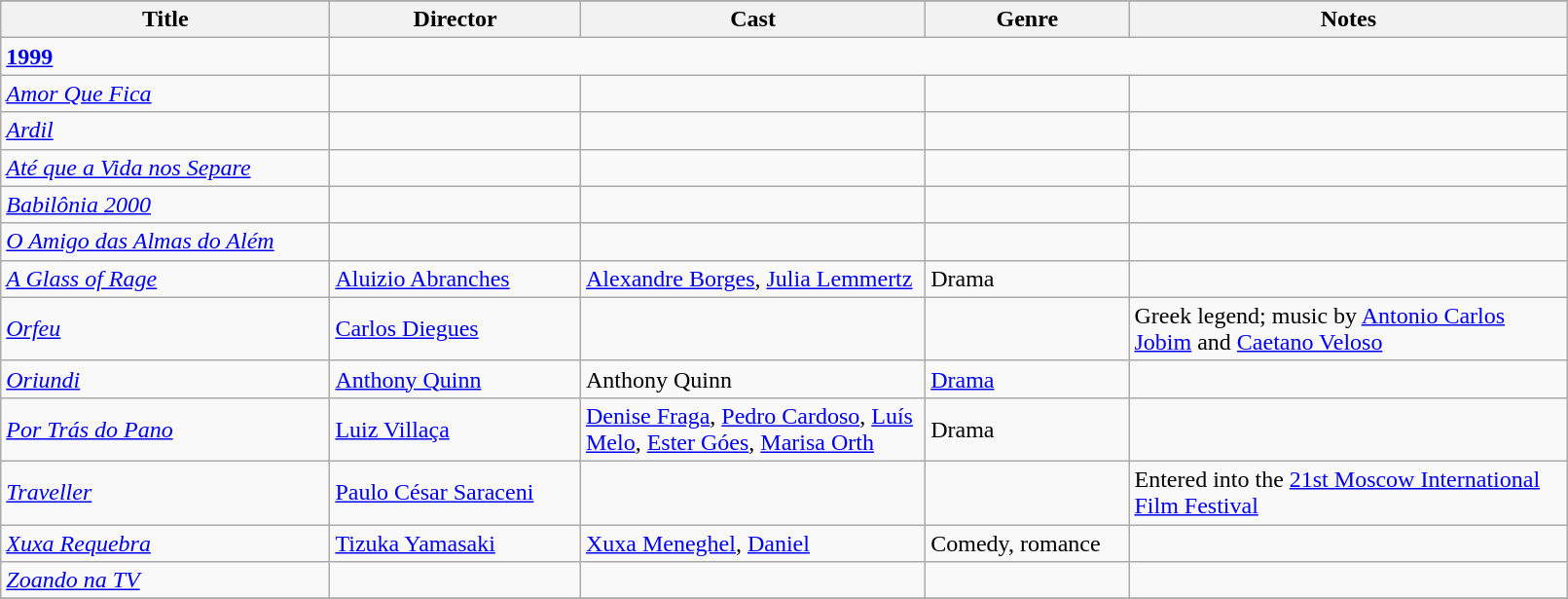<table class="wikitable" width= "85%">
<tr>
</tr>
<tr>
<th width=21%>Title</th>
<th width=16%>Director</th>
<th width=22%>Cast</th>
<th width=13%>Genre</th>
<th width=28%>Notes</th>
</tr>
<tr>
<td><strong><a href='#'>1999</a></strong></td>
</tr>
<tr>
<td><em><a href='#'>Amor Que Fica</a></em></td>
<td></td>
<td></td>
<td></td>
<td></td>
</tr>
<tr>
<td><em><a href='#'>Ardil</a></em></td>
<td></td>
<td></td>
<td></td>
<td></td>
</tr>
<tr>
<td><em><a href='#'>Até que a Vida nos Separe</a></em></td>
<td></td>
<td></td>
<td></td>
<td></td>
</tr>
<tr>
<td><em><a href='#'>Babilônia 2000</a></em></td>
<td></td>
<td></td>
<td></td>
<td></td>
</tr>
<tr>
<td><em><a href='#'>O Amigo das Almas do Além</a></em></td>
<td></td>
<td></td>
<td></td>
<td></td>
</tr>
<tr>
<td><em><a href='#'>A Glass of Rage</a></em></td>
<td><a href='#'>Aluizio Abranches</a></td>
<td><a href='#'>Alexandre Borges</a>, <a href='#'>Julia Lemmertz</a></td>
<td>Drama</td>
<td></td>
</tr>
<tr>
<td><em><a href='#'>Orfeu</a></em></td>
<td><a href='#'>Carlos Diegues</a></td>
<td></td>
<td></td>
<td>Greek legend; music by <a href='#'>Antonio Carlos Jobim</a> and <a href='#'>Caetano Veloso</a></td>
</tr>
<tr>
<td><em><a href='#'>Oriundi</a></em></td>
<td><a href='#'>Anthony Quinn</a></td>
<td>Anthony Quinn</td>
<td><a href='#'>Drama</a></td>
<td></td>
</tr>
<tr>
<td><em><a href='#'>Por Trás do Pano</a></em></td>
<td><a href='#'>Luiz Villaça</a></td>
<td><a href='#'>Denise Fraga</a>, <a href='#'>Pedro Cardoso</a>, <a href='#'>Luís Melo</a>, <a href='#'>Ester Góes</a>, <a href='#'>Marisa Orth</a></td>
<td>Drama</td>
<td></td>
</tr>
<tr>
<td><em><a href='#'>Traveller</a></em></td>
<td><a href='#'>Paulo César Saraceni</a></td>
<td></td>
<td></td>
<td>Entered into the <a href='#'>21st Moscow International Film Festival</a></td>
</tr>
<tr>
<td><em><a href='#'>Xuxa Requebra</a></em></td>
<td><a href='#'>Tizuka Yamasaki</a></td>
<td><a href='#'>Xuxa Meneghel</a>, <a href='#'>Daniel</a></td>
<td>Comedy, romance</td>
<td></td>
</tr>
<tr>
<td><em><a href='#'>Zoando na TV</a></em></td>
<td></td>
<td></td>
<td></td>
<td></td>
</tr>
<tr>
</tr>
</table>
